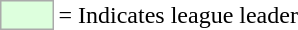<table>
<tr>
<td style="background:#DDFFDD; border:1px solid #aaa; width:2em;"></td>
<td>= Indicates league leader</td>
</tr>
</table>
